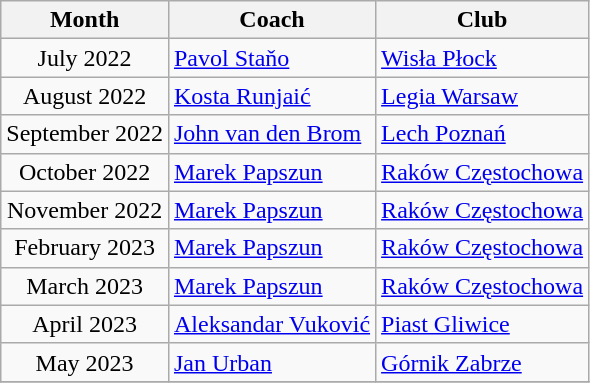<table class="wikitable" style="text-align:center">
<tr>
<th>Month</th>
<th>Coach</th>
<th>Club</th>
</tr>
<tr>
<td>July 2022</td>
<td style="text-align:left"> <a href='#'>Pavol Staňo</a></td>
<td style="text-align:left"><a href='#'>Wisła Płock</a></td>
</tr>
<tr>
<td>August 2022</td>
<td style="text-align:left"> <a href='#'>Kosta Runjaić</a></td>
<td style="text-align:left"><a href='#'>Legia Warsaw</a></td>
</tr>
<tr>
<td>September 2022</td>
<td style="text-align:left"> <a href='#'>John van den Brom</a></td>
<td style="text-align:left"><a href='#'>Lech Poznań</a></td>
</tr>
<tr>
<td>October 2022</td>
<td style="text-align:left"> <a href='#'>Marek Papszun</a></td>
<td style="text-align:left"><a href='#'>Raków Częstochowa</a></td>
</tr>
<tr>
<td>November 2022</td>
<td style="text-align:left"> <a href='#'>Marek Papszun</a></td>
<td style="text-align:left"><a href='#'>Raków Częstochowa</a></td>
</tr>
<tr>
<td>February 2023</td>
<td style="text-align:left"> <a href='#'>Marek Papszun</a></td>
<td style="text-align:left"><a href='#'>Raków Częstochowa</a></td>
</tr>
<tr>
<td>March 2023</td>
<td style="text-align:left"> <a href='#'>Marek Papszun</a></td>
<td style="text-align:left"><a href='#'>Raków Częstochowa</a></td>
</tr>
<tr>
<td>April 2023</td>
<td style="text-align:left"> <a href='#'>Aleksandar Vuković</a></td>
<td style="text-align:left"><a href='#'>Piast Gliwice</a></td>
</tr>
<tr>
<td>May 2023</td>
<td style="text-align:left"> <a href='#'>Jan Urban</a></td>
<td style="text-align:left"><a href='#'>Górnik Zabrze</a></td>
</tr>
<tr>
</tr>
</table>
